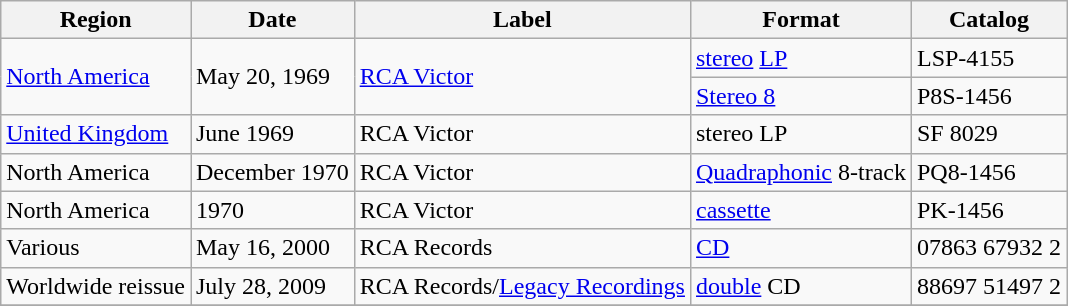<table class="wikitable">
<tr>
<th>Region</th>
<th>Date</th>
<th>Label</th>
<th>Format</th>
<th>Catalog</th>
</tr>
<tr>
<td rowspan="2"><a href='#'>North America</a></td>
<td rowspan="2">May 20, 1969</td>
<td rowspan="2"><a href='#'>RCA Victor</a></td>
<td><a href='#'>stereo</a> <a href='#'>LP</a></td>
<td>LSP-4155</td>
</tr>
<tr>
<td><a href='#'>Stereo 8</a></td>
<td>P8S-1456</td>
</tr>
<tr>
<td><a href='#'>United Kingdom</a></td>
<td>June 1969</td>
<td>RCA Victor</td>
<td>stereo LP</td>
<td>SF 8029</td>
</tr>
<tr>
<td>North America</td>
<td>December 1970</td>
<td>RCA Victor</td>
<td><a href='#'>Quadraphonic</a> 8-track</td>
<td>PQ8-1456</td>
</tr>
<tr>
<td>North America</td>
<td>1970</td>
<td>RCA Victor</td>
<td><a href='#'>cassette</a></td>
<td>PK-1456</td>
</tr>
<tr>
<td>Various</td>
<td>May 16, 2000</td>
<td>RCA Records</td>
<td><a href='#'>CD</a></td>
<td>07863 67932 2</td>
</tr>
<tr>
<td>Worldwide reissue</td>
<td>July 28, 2009</td>
<td>RCA Records/<a href='#'>Legacy Recordings</a></td>
<td><a href='#'>double</a> CD</td>
<td>88697 51497 2</td>
</tr>
<tr>
</tr>
</table>
